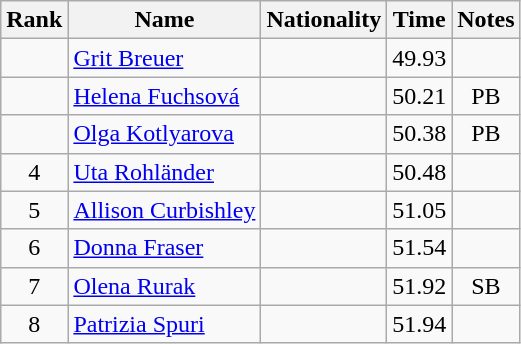<table class="wikitable sortable" style="text-align:center">
<tr>
<th>Rank</th>
<th>Name</th>
<th>Nationality</th>
<th>Time</th>
<th>Notes</th>
</tr>
<tr>
<td></td>
<td align=left><a href='#'>Grit Breuer</a></td>
<td align=left></td>
<td>49.93</td>
<td></td>
</tr>
<tr>
<td></td>
<td align=left><a href='#'>Helena Fuchsová</a></td>
<td align=left></td>
<td>50.21</td>
<td>PB</td>
</tr>
<tr>
<td></td>
<td align=left><a href='#'>Olga Kotlyarova</a></td>
<td align=left></td>
<td>50.38</td>
<td>PB</td>
</tr>
<tr>
<td>4</td>
<td align=left><a href='#'>Uta Rohländer</a></td>
<td align=left></td>
<td>50.48</td>
<td></td>
</tr>
<tr>
<td>5</td>
<td align=left><a href='#'>Allison Curbishley</a></td>
<td align=left></td>
<td>51.05</td>
<td></td>
</tr>
<tr>
<td>6</td>
<td align=left><a href='#'>Donna Fraser</a></td>
<td align=left></td>
<td>51.54</td>
<td></td>
</tr>
<tr>
<td>7</td>
<td align=left><a href='#'>Olena Rurak</a></td>
<td align=left></td>
<td>51.92</td>
<td>SB</td>
</tr>
<tr>
<td>8</td>
<td align=left><a href='#'>Patrizia Spuri</a></td>
<td align=left></td>
<td>51.94</td>
<td></td>
</tr>
</table>
